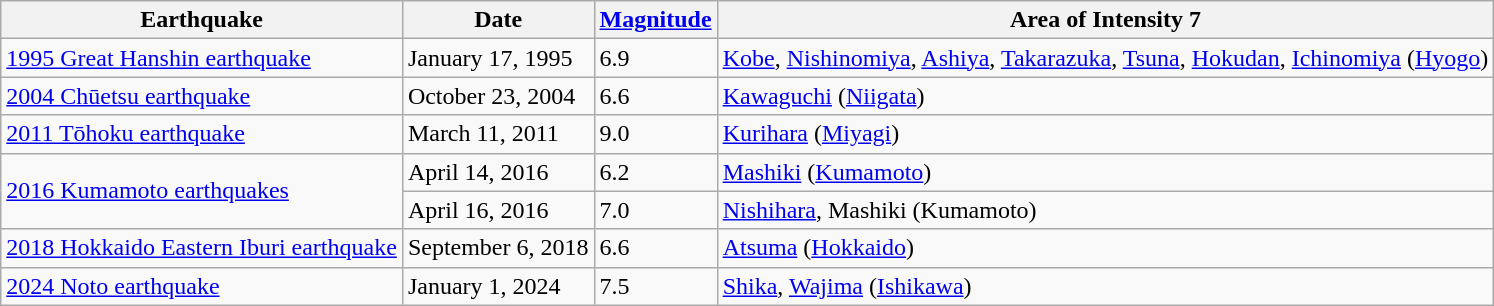<table class="wikitable">
<tr>
<th>Earthquake</th>
<th>Date</th>
<th><a href='#'>Magnitude</a></th>
<th>Area of Intensity 7</th>
</tr>
<tr>
<td><a href='#'>1995 Great Hanshin earthquake</a></td>
<td>January 17, 1995</td>
<td>6.9 </td>
<td><a href='#'>Kobe</a>, <a href='#'>Nishinomiya</a>, <a href='#'>Ashiya</a>, <a href='#'>Takarazuka</a>, <a href='#'>Tsuna</a>, <a href='#'>Hokudan</a>, <a href='#'>Ichinomiya</a> (<a href='#'>Hyogo</a>)</td>
</tr>
<tr>
<td><a href='#'>2004 Chūetsu earthquake</a></td>
<td>October 23, 2004</td>
<td>6.6 </td>
<td><a href='#'>Kawaguchi</a> (<a href='#'>Niigata</a>)</td>
</tr>
<tr>
<td><a href='#'>2011 Tōhoku earthquake</a></td>
<td>March 11, 2011</td>
<td>9.0 </td>
<td><a href='#'>Kurihara</a> (<a href='#'>Miyagi</a>)</td>
</tr>
<tr>
<td rowspan="2"><a href='#'>2016 Kumamoto earthquakes</a></td>
<td>April 14, 2016</td>
<td>6.2 </td>
<td><a href='#'>Mashiki</a> (<a href='#'>Kumamoto</a>)</td>
</tr>
<tr>
<td>April 16, 2016</td>
<td>7.0 </td>
<td><a href='#'>Nishihara</a>, Mashiki (Kumamoto)</td>
</tr>
<tr>
<td><a href='#'>2018 Hokkaido Eastern Iburi earthquake</a></td>
<td>September 6, 2018</td>
<td>6.6 </td>
<td><a href='#'>Atsuma</a> (<a href='#'>Hokkaido</a>)</td>
</tr>
<tr>
<td><a href='#'>2024 Noto earthquake</a></td>
<td>January 1, 2024</td>
<td>7.5 </td>
<td><a href='#'>Shika</a>, <a href='#'>Wajima</a> (<a href='#'>Ishikawa</a>)</td>
</tr>
</table>
